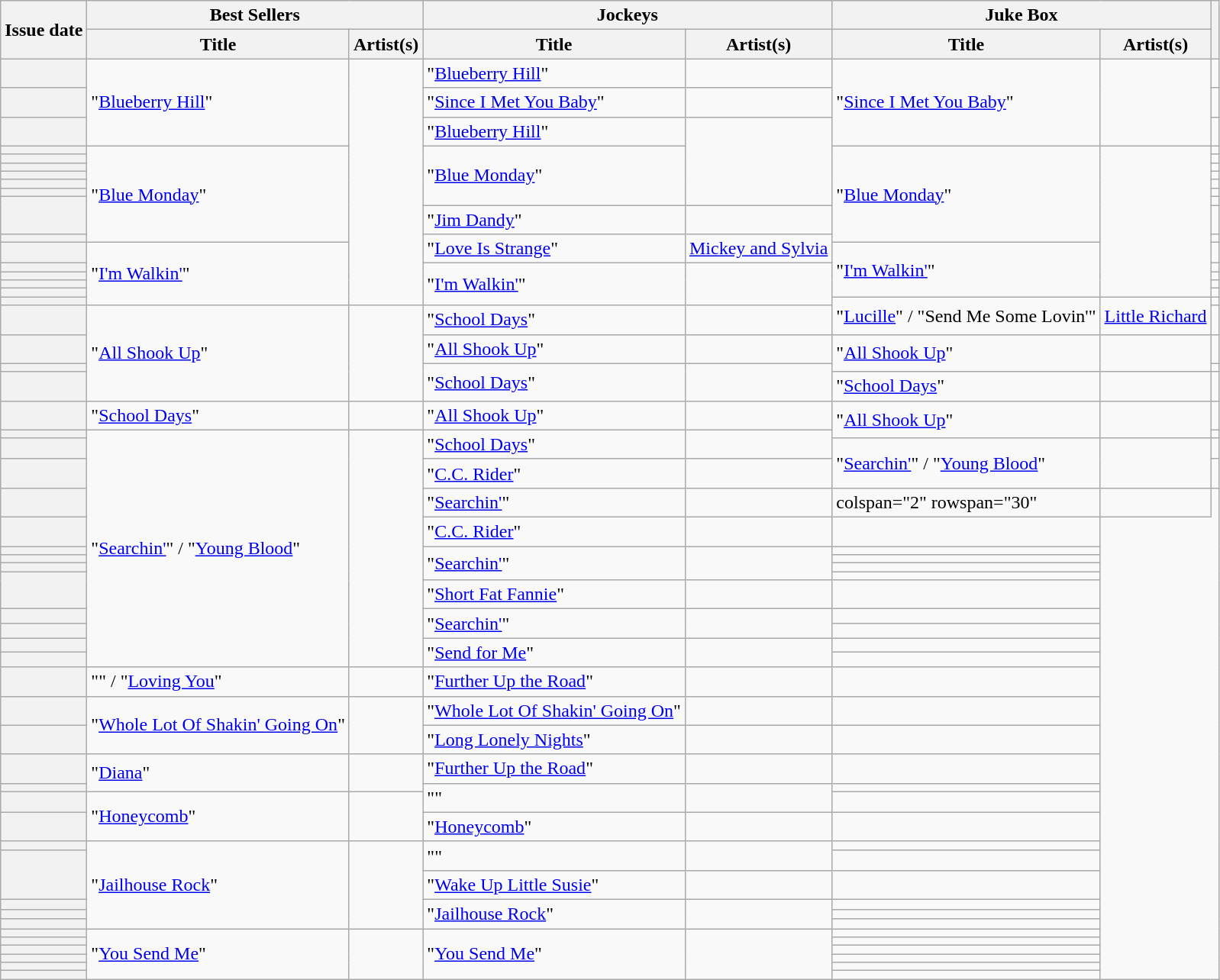<table class="wikitable sortable plainrowheaders">
<tr>
<th scope=col rowspan=2>Issue date</th>
<th scope=colgroup colspan=2>Best Sellers</th>
<th scope=colgroup colspan=2>Jockeys</th>
<th scope=colgroup colspan=2>Juke Box</th>
<th scope=col rowspan=2 class=unsortable></th>
</tr>
<tr>
<th scope=col>Title</th>
<th scope=col>Artist(s)</th>
<th scope=col>Title</th>
<th scope=col>Artist(s)</th>
<th scope=col>Title</th>
<th scope=col>Artist(s)</th>
</tr>
<tr>
<th scope=row></th>
<td rowspan=3>"<a href='#'>Blueberry Hill</a>"</td>
<td rowspan=18></td>
<td>"<a href='#'>Blueberry Hill</a>"</td>
<td></td>
<td rowspan=3>"<a href='#'>Since I Met You Baby</a>"</td>
<td rowspan=3></td>
<td align=center></td>
</tr>
<tr>
<th scope=row></th>
<td>"<a href='#'>Since I Met You Baby</a>"</td>
<td></td>
<td align=center></td>
</tr>
<tr>
<th scope=row></th>
<td>"<a href='#'>Blueberry Hill</a>"</td>
<td rowspan=8></td>
<td align=center></td>
</tr>
<tr>
<th scope=row></th>
<td rowspan=9>"<a href='#'>Blue Monday</a>"</td>
<td rowspan=7>"<a href='#'>Blue Monday</a>"</td>
<td rowspan=9>"<a href='#'>Blue Monday</a>"</td>
<td rowspan=14></td>
<td align=center></td>
</tr>
<tr>
<th scope=row></th>
<td align=center></td>
</tr>
<tr>
<th scope=row></th>
<td align=center></td>
</tr>
<tr>
<th scope=row></th>
<td align=center></td>
</tr>
<tr>
<th scope=row></th>
<td align=center></td>
</tr>
<tr>
<th scope=row></th>
<td align=center></td>
</tr>
<tr>
<th scope=row rowspan=2></th>
<td align=center></td>
</tr>
<tr>
<td>"<a href='#'>Jim Dandy</a>"</td>
<td></td>
<td align=center></td>
</tr>
<tr>
<th scope=row></th>
<td rowspan=2>"<a href='#'>Love Is Strange</a>"</td>
<td rowspan=2><a href='#'>Mickey and Sylvia</a></td>
<td align=center></td>
</tr>
<tr>
<th scope=row></th>
<td rowspan=6>"<a href='#'>I'm Walkin'</a>"</td>
<td rowspan=5>"<a href='#'>I'm Walkin'</a>"</td>
<td align=center></td>
</tr>
<tr>
<th scope=row></th>
<td rowspan=5>"<a href='#'>I'm Walkin'</a>"</td>
<td rowspan=5></td>
<td align=center></td>
</tr>
<tr>
<th scope=row></th>
<td align=center></td>
</tr>
<tr>
<th scope=row></th>
<td align=center></td>
</tr>
<tr>
<th scope=row></th>
<td align=center></td>
</tr>
<tr>
<th scope=row></th>
<td rowspan=2>"<a href='#'>Lucille</a>" / "Send Me Some Lovin'"</td>
<td rowspan=2><a href='#'>Little Richard</a></td>
<td align=center></td>
</tr>
<tr>
<th scope=row></th>
<td rowspan=4>"<a href='#'>All Shook Up</a>"</td>
<td rowspan=4></td>
<td>"<a href='#'>School Days</a>"</td>
<td></td>
<td align=center></td>
</tr>
<tr>
<th scope=row></th>
<td>"<a href='#'>All Shook Up</a>"</td>
<td></td>
<td rowspan=2>"<a href='#'>All Shook Up</a>"</td>
<td rowspan=2></td>
<td align=center></td>
</tr>
<tr>
<th scope=row></th>
<td rowspan=2>"<a href='#'>School Days</a>"</td>
<td rowspan=2></td>
<td align=center></td>
</tr>
<tr>
<th scope=row></th>
<td>"<a href='#'>School Days</a>"</td>
<td></td>
<td align=center></td>
</tr>
<tr>
<th scope=row></th>
<td>"<a href='#'>School Days</a>"</td>
<td></td>
<td>"<a href='#'>All Shook Up</a>"</td>
<td></td>
<td rowspan=2>"<a href='#'>All Shook Up</a>"</td>
<td rowspan=2></td>
<td align=center></td>
</tr>
<tr>
<th scope=row></th>
<td rowspan=14>"<a href='#'>Searchin'</a>" / "<a href='#'>Young Blood</a>"</td>
<td rowspan=14></td>
<td rowspan=2>"<a href='#'>School Days</a>"</td>
<td rowspan=2></td>
<td align=center></td>
</tr>
<tr>
<th scope=row></th>
<td rowspan=2>"<a href='#'>Searchin'</a>" / "<a href='#'>Young Blood</a>"</td>
<td rowspan=2></td>
<td align=center></td>
</tr>
<tr>
<th scope=row></th>
<td>"<a href='#'>C.C. Rider</a>"</td>
<td></td>
<td align=center></td>
</tr>
<tr>
<th scope=row></th>
<td>"<a href='#'>Searchin'</a>"</td>
<td></td>
<td>colspan="2" rowspan="30" </td>
<td align=center></td>
</tr>
<tr>
<th scope=row></th>
<td>"<a href='#'>C.C. Rider</a>"</td>
<td></td>
<td align=center></td>
</tr>
<tr>
<th scope=row></th>
<td rowspan=4>"<a href='#'>Searchin'</a>"</td>
<td rowspan=4></td>
<td align=center></td>
</tr>
<tr>
<th scope=row></th>
<td align=center></td>
</tr>
<tr>
<th scope=row></th>
<td align=center></td>
</tr>
<tr>
<th scope=row rowspan=2></th>
<td align=center></td>
</tr>
<tr>
<td>"<a href='#'>Short Fat Fannie</a>"</td>
<td></td>
<td align=center></td>
</tr>
<tr>
<th scope=row></th>
<td rowspan=2>"<a href='#'>Searchin'</a>"</td>
<td rowspan=2></td>
<td align=center></td>
</tr>
<tr>
<th scope=row></th>
<td align=center></td>
</tr>
<tr>
<th scope=row></th>
<td rowspan=2>"<a href='#'>Send for Me</a>"</td>
<td rowspan=2></td>
<td align=center></td>
</tr>
<tr>
<th scope=row></th>
<td align=center></td>
</tr>
<tr>
<th scope=row></th>
<td>"" / "<a href='#'>Loving You</a>"</td>
<td></td>
<td>"<a href='#'>Further Up the Road</a>"</td>
<td></td>
<td align=center></td>
</tr>
<tr>
<th scope=row></th>
<td rowspan=2>"<a href='#'>Whole Lot Of Shakin' Going On</a>"</td>
<td rowspan=2></td>
<td>"<a href='#'>Whole Lot Of Shakin' Going On</a>"</td>
<td></td>
<td align=center></td>
</tr>
<tr>
<th scope=row></th>
<td>"<a href='#'>Long Lonely Nights</a>"</td>
<td></td>
<td align=center></td>
</tr>
<tr>
<th scope=row></th>
<td rowspan=2>"<a href='#'>Diana</a>"</td>
<td rowspan=2></td>
<td>"<a href='#'>Further Up the Road</a>"</td>
<td></td>
<td align=center></td>
</tr>
<tr>
<th scope=row></th>
<td rowspan=2>""</td>
<td rowspan=2></td>
<td align=center></td>
</tr>
<tr>
<th scope=row></th>
<td rowspan=2>"<a href='#'>Honeycomb</a>"</td>
<td rowspan=2></td>
<td align=center></td>
</tr>
<tr>
<th scope=row></th>
<td>"<a href='#'>Honeycomb</a>"</td>
<td></td>
<td align=center></td>
</tr>
<tr>
<th scope=row></th>
<td rowspan=6>"<a href='#'>Jailhouse Rock</a>"</td>
<td rowspan=6></td>
<td rowspan=2>""</td>
<td rowspan=2></td>
<td align=center></td>
</tr>
<tr>
<th scope=row rowspan=2></th>
<td align=center></td>
</tr>
<tr>
<td>"<a href='#'>Wake Up Little Susie</a>"</td>
<td></td>
<td align=center></td>
</tr>
<tr>
<th scope=row></th>
<td rowspan=3>"<a href='#'>Jailhouse Rock</a>"</td>
<td rowspan=3></td>
<td align=center></td>
</tr>
<tr>
<th scope=row></th>
<td align=center></td>
</tr>
<tr>
<th scope=row></th>
<td align=center></td>
</tr>
<tr>
<th scope=row></th>
<td rowspan=6>"<a href='#'>You Send Me</a>"</td>
<td rowspan=6></td>
<td rowspan=6>"<a href='#'>You Send Me</a>"</td>
<td rowspan=6></td>
<td align=center></td>
</tr>
<tr>
<th scope=row></th>
<td align=center></td>
</tr>
<tr>
<th scope=row></th>
<td align=center></td>
</tr>
<tr>
<th scope=row></th>
<td align=center></td>
</tr>
<tr>
<th scope=row></th>
<td align=center></td>
</tr>
<tr>
<th scope=row></th>
<td align=center></td>
</tr>
</table>
